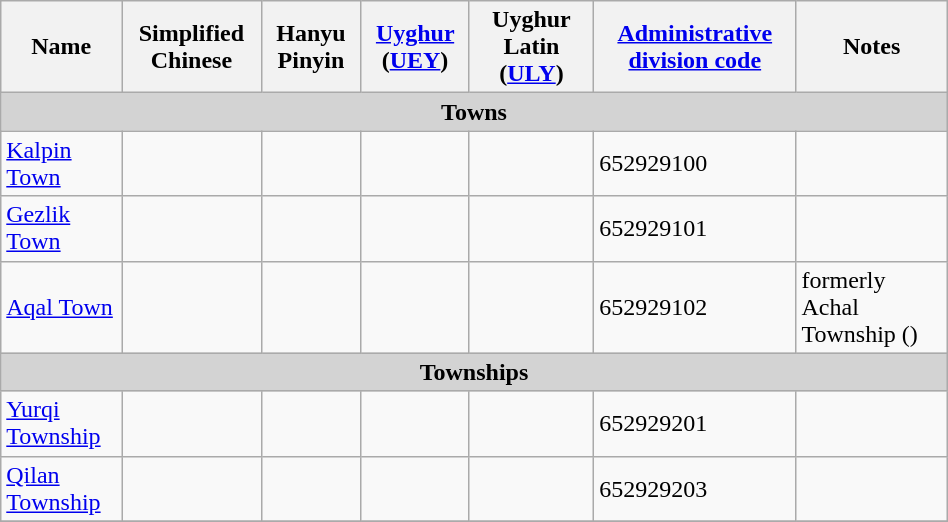<table class="wikitable" align="center" style="width:50%; border="1">
<tr>
<th>Name</th>
<th>Simplified Chinese</th>
<th>Hanyu Pinyin</th>
<th><a href='#'>Uyghur</a> (<a href='#'>UEY</a>)</th>
<th>Uyghur Latin (<a href='#'>ULY</a>)</th>
<th><a href='#'>Administrative division code</a></th>
<th>Notes</th>
</tr>
<tr>
<td colspan="8"  style="text-align:center; background:#d3d3d3;"><strong>Towns</strong></td>
</tr>
<tr --------->
<td><a href='#'>Kalpin Town</a></td>
<td></td>
<td></td>
<td></td>
<td></td>
<td>652929100</td>
<td></td>
</tr>
<tr>
<td><a href='#'>Gezlik Town</a></td>
<td></td>
<td></td>
<td></td>
<td></td>
<td>652929101</td>
<td></td>
</tr>
<tr>
<td><a href='#'>Aqal Town</a></td>
<td></td>
<td></td>
<td></td>
<td></td>
<td>652929102</td>
<td>formerly Achal Township ()</td>
</tr>
<tr>
<td colspan="8"  style="text-align:center; background:#d3d3d3;"><strong>Townships</strong></td>
</tr>
<tr --------->
<td><a href='#'>Yurqi Township</a></td>
<td></td>
<td></td>
<td></td>
<td></td>
<td>652929201</td>
<td></td>
</tr>
<tr>
<td><a href='#'>Qilan Township</a></td>
<td></td>
<td></td>
<td></td>
<td></td>
<td>652929203</td>
<td></td>
</tr>
<tr>
</tr>
</table>
